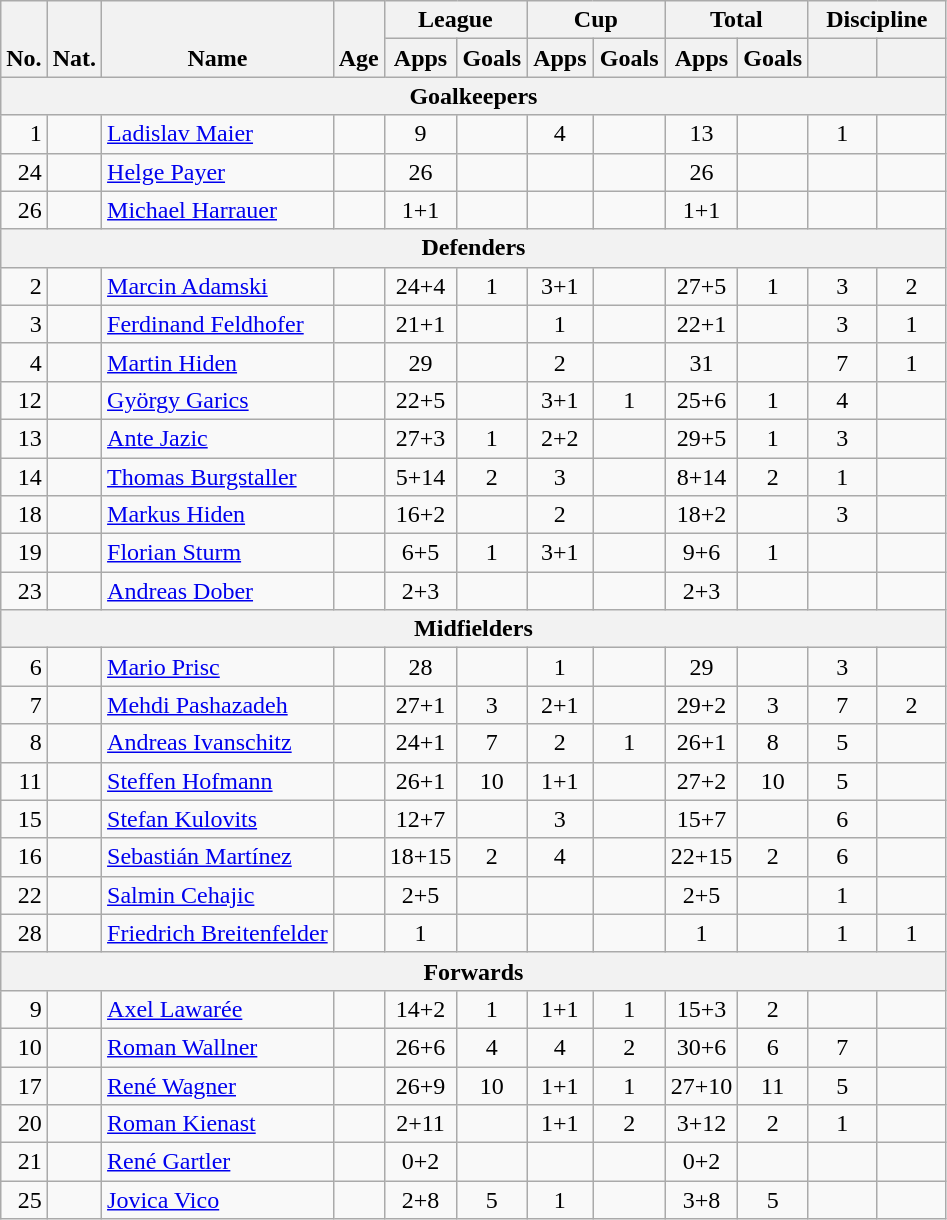<table class="wikitable" style="text-align:center">
<tr>
<th rowspan="2" valign="bottom">No.</th>
<th rowspan="2" valign="bottom">Nat.</th>
<th rowspan="2" valign="bottom">Name</th>
<th rowspan="2" valign="bottom">Age</th>
<th colspan="2" width="85">League</th>
<th colspan="2" width="85">Cup</th>
<th colspan="2" width="85">Total</th>
<th colspan="2" width="85">Discipline</th>
</tr>
<tr>
<th>Apps</th>
<th>Goals</th>
<th>Apps</th>
<th>Goals</th>
<th>Apps</th>
<th>Goals</th>
<th></th>
<th></th>
</tr>
<tr>
<th colspan=20>Goalkeepers</th>
</tr>
<tr>
<td align="right">1</td>
<td></td>
<td align="left"><a href='#'>Ladislav Maier</a></td>
<td></td>
<td>9</td>
<td></td>
<td>4</td>
<td></td>
<td>13</td>
<td></td>
<td>1</td>
<td></td>
</tr>
<tr>
<td align="right">24</td>
<td></td>
<td align="left"><a href='#'>Helge Payer</a></td>
<td></td>
<td>26</td>
<td></td>
<td></td>
<td></td>
<td>26</td>
<td></td>
<td></td>
<td></td>
</tr>
<tr>
<td align="right">26</td>
<td></td>
<td align="left"><a href='#'>Michael Harrauer</a></td>
<td></td>
<td>1+1</td>
<td></td>
<td></td>
<td></td>
<td>1+1</td>
<td></td>
<td></td>
<td></td>
</tr>
<tr>
<th colspan=20>Defenders</th>
</tr>
<tr>
<td align="right">2</td>
<td></td>
<td align="left"><a href='#'>Marcin Adamski</a></td>
<td></td>
<td>24+4</td>
<td>1</td>
<td>3+1</td>
<td></td>
<td>27+5</td>
<td>1</td>
<td>3</td>
<td>2</td>
</tr>
<tr>
<td align="right">3</td>
<td></td>
<td align="left"><a href='#'>Ferdinand Feldhofer</a></td>
<td></td>
<td>21+1</td>
<td></td>
<td>1</td>
<td></td>
<td>22+1</td>
<td></td>
<td>3</td>
<td>1</td>
</tr>
<tr>
<td align="right">4</td>
<td></td>
<td align="left"><a href='#'>Martin Hiden</a></td>
<td></td>
<td>29</td>
<td></td>
<td>2</td>
<td></td>
<td>31</td>
<td></td>
<td>7</td>
<td>1</td>
</tr>
<tr>
<td align="right">12</td>
<td></td>
<td align="left"><a href='#'>György Garics</a></td>
<td></td>
<td>22+5</td>
<td></td>
<td>3+1</td>
<td>1</td>
<td>25+6</td>
<td>1</td>
<td>4</td>
<td></td>
</tr>
<tr>
<td align="right">13</td>
<td></td>
<td align="left"><a href='#'>Ante Jazic</a></td>
<td></td>
<td>27+3</td>
<td>1</td>
<td>2+2</td>
<td></td>
<td>29+5</td>
<td>1</td>
<td>3</td>
<td></td>
</tr>
<tr>
<td align="right">14</td>
<td></td>
<td align="left"><a href='#'>Thomas Burgstaller</a></td>
<td></td>
<td>5+14</td>
<td>2</td>
<td>3</td>
<td></td>
<td>8+14</td>
<td>2</td>
<td>1</td>
<td></td>
</tr>
<tr>
<td align="right">18</td>
<td></td>
<td align="left"><a href='#'>Markus Hiden</a></td>
<td></td>
<td>16+2</td>
<td></td>
<td>2</td>
<td></td>
<td>18+2</td>
<td></td>
<td>3</td>
<td></td>
</tr>
<tr>
<td align="right">19</td>
<td></td>
<td align="left"><a href='#'>Florian Sturm</a></td>
<td></td>
<td>6+5</td>
<td>1</td>
<td>3+1</td>
<td></td>
<td>9+6</td>
<td>1</td>
<td></td>
<td></td>
</tr>
<tr>
<td align="right">23</td>
<td></td>
<td align="left"><a href='#'>Andreas Dober</a></td>
<td></td>
<td>2+3</td>
<td></td>
<td></td>
<td></td>
<td>2+3</td>
<td></td>
<td></td>
<td></td>
</tr>
<tr>
<th colspan=20>Midfielders</th>
</tr>
<tr>
<td align="right">6</td>
<td></td>
<td align="left"><a href='#'>Mario Prisc</a></td>
<td></td>
<td>28</td>
<td></td>
<td>1</td>
<td></td>
<td>29</td>
<td></td>
<td>3</td>
<td></td>
</tr>
<tr>
<td align="right">7</td>
<td></td>
<td align="left"><a href='#'>Mehdi Pashazadeh</a></td>
<td></td>
<td>27+1</td>
<td>3</td>
<td>2+1</td>
<td></td>
<td>29+2</td>
<td>3</td>
<td>7</td>
<td>2</td>
</tr>
<tr>
<td align="right">8</td>
<td></td>
<td align="left"><a href='#'>Andreas Ivanschitz</a></td>
<td></td>
<td>24+1</td>
<td>7</td>
<td>2</td>
<td>1</td>
<td>26+1</td>
<td>8</td>
<td>5</td>
<td></td>
</tr>
<tr>
<td align="right">11</td>
<td></td>
<td align="left"><a href='#'>Steffen Hofmann</a></td>
<td></td>
<td>26+1</td>
<td>10</td>
<td>1+1</td>
<td></td>
<td>27+2</td>
<td>10</td>
<td>5</td>
<td></td>
</tr>
<tr>
<td align="right">15</td>
<td></td>
<td align="left"><a href='#'>Stefan Kulovits</a></td>
<td></td>
<td>12+7</td>
<td></td>
<td>3</td>
<td></td>
<td>15+7</td>
<td></td>
<td>6</td>
<td></td>
</tr>
<tr>
<td align="right">16</td>
<td></td>
<td align="left"><a href='#'>Sebastián Martínez</a></td>
<td></td>
<td>18+15</td>
<td>2</td>
<td>4</td>
<td></td>
<td>22+15</td>
<td>2</td>
<td>6</td>
<td></td>
</tr>
<tr>
<td align="right">22</td>
<td></td>
<td align="left"><a href='#'>Salmin Cehajic</a></td>
<td></td>
<td>2+5</td>
<td></td>
<td></td>
<td></td>
<td>2+5</td>
<td></td>
<td>1</td>
<td></td>
</tr>
<tr>
<td align="right">28</td>
<td></td>
<td align="left"><a href='#'>Friedrich Breitenfelder</a></td>
<td></td>
<td>1</td>
<td></td>
<td></td>
<td></td>
<td>1</td>
<td></td>
<td>1</td>
<td>1</td>
</tr>
<tr>
<th colspan=20>Forwards</th>
</tr>
<tr>
<td align="right">9</td>
<td></td>
<td align="left"><a href='#'>Axel Lawarée</a></td>
<td></td>
<td>14+2</td>
<td>1</td>
<td>1+1</td>
<td>1</td>
<td>15+3</td>
<td>2</td>
<td></td>
<td></td>
</tr>
<tr>
<td align="right">10</td>
<td></td>
<td align="left"><a href='#'>Roman Wallner</a></td>
<td></td>
<td>26+6</td>
<td>4</td>
<td>4</td>
<td>2</td>
<td>30+6</td>
<td>6</td>
<td>7</td>
<td></td>
</tr>
<tr>
<td align="right">17</td>
<td></td>
<td align="left"><a href='#'>René Wagner</a></td>
<td></td>
<td>26+9</td>
<td>10</td>
<td>1+1</td>
<td>1</td>
<td>27+10</td>
<td>11</td>
<td>5</td>
<td></td>
</tr>
<tr>
<td align="right">20</td>
<td></td>
<td align="left"><a href='#'>Roman Kienast</a></td>
<td></td>
<td>2+11</td>
<td></td>
<td>1+1</td>
<td>2</td>
<td>3+12</td>
<td>2</td>
<td>1</td>
<td></td>
</tr>
<tr>
<td align="right">21</td>
<td></td>
<td align="left"><a href='#'>René Gartler</a></td>
<td></td>
<td>0+2</td>
<td></td>
<td></td>
<td></td>
<td>0+2</td>
<td></td>
<td></td>
<td></td>
</tr>
<tr>
<td align="right">25</td>
<td></td>
<td align="left"><a href='#'>Jovica Vico</a></td>
<td></td>
<td>2+8</td>
<td>5</td>
<td>1</td>
<td></td>
<td>3+8</td>
<td>5</td>
<td></td>
<td></td>
</tr>
</table>
